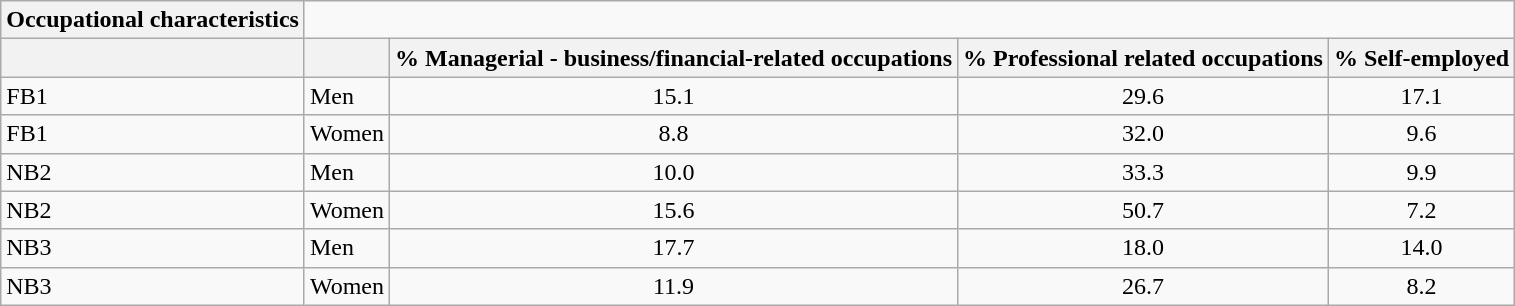<table class="wikitable">
<tr>
<th colspan=0>Occupational characteristics</th>
</tr>
<tr>
<th></th>
<th></th>
<th>% Managerial - business/financial-related occupations</th>
<th>% Professional related occupations</th>
<th>% Self-employed</th>
</tr>
<tr>
<td>FB1</td>
<td>Men</td>
<td style="text-align:CENTER;">15.1</td>
<td style="text-align:CENTER;">29.6</td>
<td style="text-align:CENTER;">17.1</td>
</tr>
<tr>
<td>FB1</td>
<td>Women</td>
<td style="text-align:CENTER;">8.8</td>
<td style="text-align:CENTER;">32.0</td>
<td style="text-align:CENTER;">9.6</td>
</tr>
<tr>
<td>NB2</td>
<td>Men</td>
<td style="text-align:CENTER;">10.0</td>
<td style="text-align:CENTER;">33.3</td>
<td style="text-align:CENTER;">9.9</td>
</tr>
<tr>
<td>NB2</td>
<td>Women</td>
<td style="text-align:CENTER;">15.6</td>
<td style="text-align:CENTER;">50.7</td>
<td style="text-align:CENTER;">7.2</td>
</tr>
<tr>
<td>NB3</td>
<td>Men</td>
<td style="text-align:CENTER;">17.7</td>
<td style="text-align:CENTER;">18.0</td>
<td style="text-align:CENTER;">14.0</td>
</tr>
<tr>
<td>NB3</td>
<td>Women</td>
<td style="text-align:CENTER;">11.9</td>
<td style="text-align:CENTER;">26.7</td>
<td style="text-align:CENTER;">8.2</td>
</tr>
</table>
